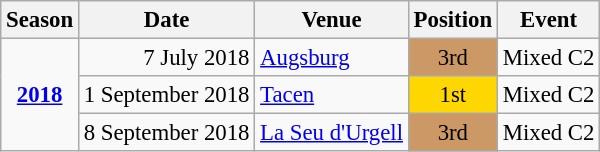<table class="wikitable" style="text-align:center; font-size:95%;">
<tr>
<th>Season</th>
<th>Date</th>
<th>Venue</th>
<th>Position</th>
<th>Event</th>
</tr>
<tr>
<td rowspan=3><strong><a href='#'>2018</a></strong></td>
<td align=right>7 July 2018</td>
<td align=left><a href='#'>Augsburg</a></td>
<td bgcolor=cc9966>3rd</td>
<td>Mixed C2</td>
</tr>
<tr>
<td align=right>1 September 2018</td>
<td align=left><a href='#'>Tacen</a></td>
<td bgcolor=gold>1st</td>
<td>Mixed C2</td>
</tr>
<tr>
<td align=right>8 September 2018</td>
<td align=left><a href='#'>La Seu d'Urgell</a></td>
<td bgcolor=cc9966>3rd</td>
<td>Mixed C2</td>
</tr>
</table>
